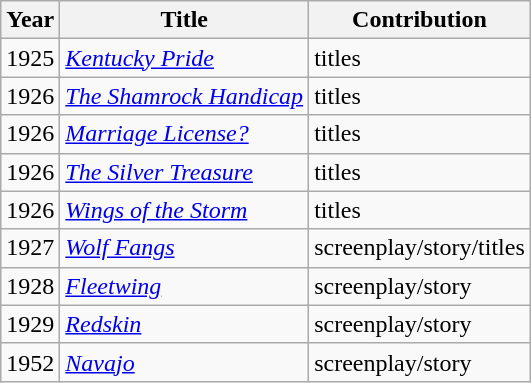<table class="wikitable">
<tr>
<th>Year</th>
<th>Title</th>
<th>Contribution</th>
</tr>
<tr>
<td>1925</td>
<td><em><a href='#'>Kentucky Pride</a></em></td>
<td>titles</td>
</tr>
<tr>
<td>1926</td>
<td><em><a href='#'>The Shamrock Handicap</a></em></td>
<td>titles</td>
</tr>
<tr>
<td>1926</td>
<td><em><a href='#'>Marriage License?</a></em></td>
<td>titles</td>
</tr>
<tr>
<td>1926</td>
<td><em><a href='#'>The Silver Treasure</a></em></td>
<td>titles</td>
</tr>
<tr>
<td>1926</td>
<td><em><a href='#'>Wings of the Storm</a></em></td>
<td>titles</td>
</tr>
<tr>
<td>1927</td>
<td><em><a href='#'>Wolf Fangs</a></em></td>
<td>screenplay/story/titles</td>
</tr>
<tr>
<td>1928</td>
<td><em><a href='#'>Fleetwing</a></em></td>
<td>screenplay/story</td>
</tr>
<tr>
<td>1929</td>
<td><em><a href='#'>Redskin</a></em></td>
<td>screenplay/story</td>
</tr>
<tr>
<td>1952</td>
<td><em><a href='#'>Navajo</a></em></td>
<td>screenplay/story</td>
</tr>
</table>
